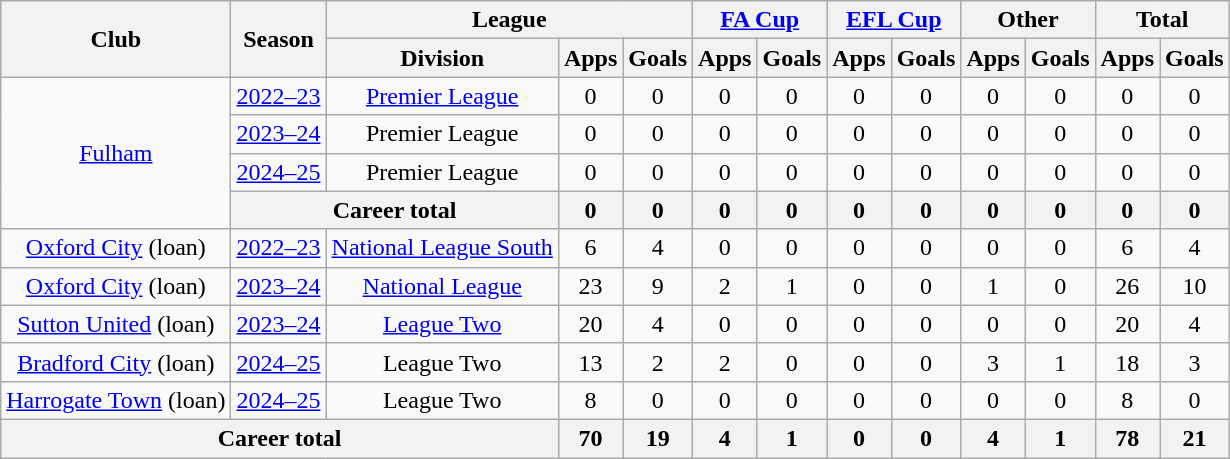<table class=wikitable style=text-align:center>
<tr>
<th rowspan=2>Club</th>
<th rowspan=2>Season</th>
<th colspan=3>League</th>
<th colspan=2><a href='#'>FA Cup</a></th>
<th colspan=2><a href='#'>EFL Cup</a></th>
<th colspan=2>Other</th>
<th colspan=2>Total</th>
</tr>
<tr>
<th>Division</th>
<th>Apps</th>
<th>Goals</th>
<th>Apps</th>
<th>Goals</th>
<th>Apps</th>
<th>Goals</th>
<th>Apps</th>
<th>Goals</th>
<th>Apps</th>
<th>Goals</th>
</tr>
<tr>
<td rowspan=4><a href='#'>Fulham</a></td>
<td><a href='#'>2022–23</a></td>
<td><a href='#'>Premier League</a></td>
<td>0</td>
<td>0</td>
<td>0</td>
<td>0</td>
<td>0</td>
<td>0</td>
<td>0</td>
<td>0</td>
<td>0</td>
<td>0</td>
</tr>
<tr>
<td><a href='#'>2023–24</a></td>
<td>Premier League</td>
<td>0</td>
<td>0</td>
<td>0</td>
<td>0</td>
<td>0</td>
<td>0</td>
<td>0</td>
<td>0</td>
<td>0</td>
<td>0</td>
</tr>
<tr>
<td><a href='#'>2024–25</a></td>
<td>Premier League</td>
<td>0</td>
<td>0</td>
<td>0</td>
<td>0</td>
<td>0</td>
<td>0</td>
<td>0</td>
<td>0</td>
<td>0</td>
<td>0</td>
</tr>
<tr>
<th colspan="2">Career total</th>
<th>0</th>
<th>0</th>
<th>0</th>
<th>0</th>
<th>0</th>
<th>0</th>
<th>0</th>
<th>0</th>
<th>0</th>
<th>0</th>
</tr>
<tr>
<td><a href='#'>Oxford City</a> (loan)</td>
<td><a href='#'>2022–23</a></td>
<td><a href='#'>National League South</a></td>
<td>6</td>
<td>4</td>
<td>0</td>
<td>0</td>
<td>0</td>
<td>0</td>
<td>0</td>
<td>0</td>
<td>6</td>
<td>4</td>
</tr>
<tr>
<td><a href='#'>Oxford City</a> (loan)</td>
<td><a href='#'>2023–24</a></td>
<td><a href='#'>National League</a></td>
<td>23</td>
<td>9</td>
<td>2</td>
<td>1</td>
<td>0</td>
<td>0</td>
<td>1</td>
<td>0</td>
<td>26</td>
<td>10</td>
</tr>
<tr>
<td><a href='#'>Sutton United</a> (loan)</td>
<td><a href='#'>2023–24</a></td>
<td><a href='#'>League Two</a></td>
<td>20</td>
<td>4</td>
<td>0</td>
<td>0</td>
<td>0</td>
<td>0</td>
<td>0</td>
<td>0</td>
<td>20</td>
<td>4</td>
</tr>
<tr>
<td><a href='#'>Bradford City</a> (loan)</td>
<td><a href='#'>2024–25</a></td>
<td>League Two</td>
<td>13</td>
<td>2</td>
<td>2</td>
<td>0</td>
<td>0</td>
<td>0</td>
<td>3</td>
<td>1</td>
<td>18</td>
<td>3</td>
</tr>
<tr>
<td><a href='#'>Harrogate Town</a> (loan)</td>
<td><a href='#'>2024–25</a></td>
<td>League Two</td>
<td>8</td>
<td>0</td>
<td>0</td>
<td>0</td>
<td>0</td>
<td>0</td>
<td>0</td>
<td>0</td>
<td>8</td>
<td>0</td>
</tr>
<tr>
<th colspan="3">Career total</th>
<th>70</th>
<th>19</th>
<th>4</th>
<th>1</th>
<th>0</th>
<th>0</th>
<th>4</th>
<th>1</th>
<th>78</th>
<th>21</th>
</tr>
</table>
